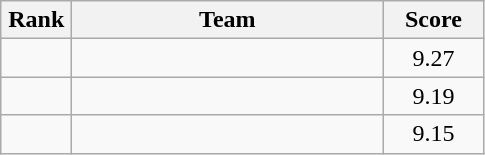<table class=wikitable style="text-align:center">
<tr>
<th width=40>Rank</th>
<th width=200>Team</th>
<th width=60>Score</th>
</tr>
<tr>
<td></td>
<td align=left></td>
<td>9.27</td>
</tr>
<tr>
<td></td>
<td align=left></td>
<td>9.19</td>
</tr>
<tr>
<td></td>
<td align=left></td>
<td>9.15</td>
</tr>
</table>
